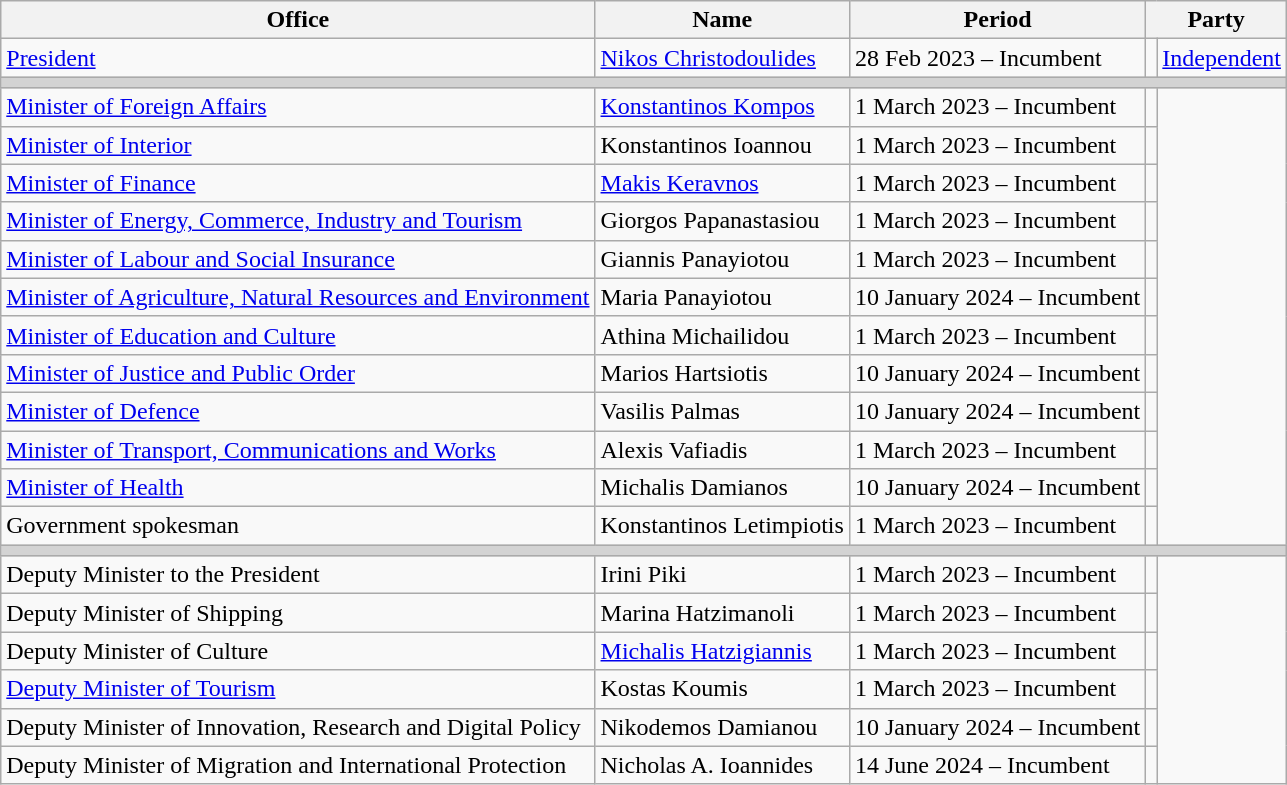<table class="wikitable">
<tr>
<th>Office</th>
<th>Name</th>
<th>Period</th>
<th colspan="2">Party</th>
</tr>
<tr>
<td><a href='#'>President</a></td>
<td><a href='#'>Nikos Christodoulides</a></td>
<td>28 Feb 2023 – Incumbent</td>
<td></td>
<td><a href='#'>Independent</a></td>
</tr>
<tr>
<td colspan="5" style="background:lightgrey;"></td>
</tr>
<tr>
<td><a href='#'>Minister of Foreign Affairs</a></td>
<td><a href='#'>Konstantinos Kompos</a></td>
<td>1 March 2023 – Incumbent</td>
<td></td>
</tr>
<tr>
<td><a href='#'>Minister of Interior</a></td>
<td>Konstantinos Ioannou</td>
<td>1 March 2023 – Incumbent</td>
<td></td>
</tr>
<tr>
<td><a href='#'>Minister of Finance</a></td>
<td><a href='#'>Makis Keravnos</a></td>
<td>1 March 2023 – Incumbent</td>
<td></td>
</tr>
<tr>
<td><a href='#'>Minister of Energy, Commerce, Industry and Tourism</a></td>
<td>Giorgos Papanastasiou</td>
<td>1 March 2023 – Incumbent</td>
<td></td>
</tr>
<tr>
<td><a href='#'>Minister of Labour and Social Insurance</a></td>
<td>Giannis Panayiotou</td>
<td>1 March 2023 – Incumbent</td>
<td></td>
</tr>
<tr>
<td><a href='#'>Minister of Agriculture, Natural Resources and Environment</a></td>
<td>Maria Panayiotou</td>
<td>10 January 2024 – Incumbent</td>
<td></td>
</tr>
<tr>
<td><a href='#'>Minister of Education and Culture</a></td>
<td>Athina Michailidou</td>
<td>1 March 2023 – Incumbent</td>
<td></td>
</tr>
<tr>
<td><a href='#'>Minister of Justice and Public Order</a></td>
<td>Marios Hartsiotis</td>
<td>10 January 2024 – Incumbent</td>
<td></td>
</tr>
<tr>
<td><a href='#'>Minister of Defence</a></td>
<td>Vasilis Palmas</td>
<td>10 January 2024 – Incumbent</td>
<td></td>
</tr>
<tr>
<td><a href='#'>Minister of Transport, Communications and Works</a></td>
<td>Alexis Vafiadis</td>
<td>1 March 2023 – Incumbent</td>
<td></td>
</tr>
<tr>
<td><a href='#'>Minister of Health</a></td>
<td>Michalis Damianos</td>
<td>10 January 2024 – Incumbent</td>
<td></td>
</tr>
<tr>
<td>Government spokesman</td>
<td>Konstantinos Letimpiotis</td>
<td>1 March 2023 – Incumbent</td>
<td></td>
</tr>
<tr>
<td colspan="5" style="background:lightgrey;"></td>
</tr>
<tr>
<td>Deputy Minister to the President</td>
<td>Irini Piki</td>
<td>1 March 2023 – Incumbent</td>
<td></td>
</tr>
<tr>
<td>Deputy Minister of Shipping</td>
<td>Marina Hatzimanoli</td>
<td>1 March 2023 – Incumbent</td>
<td></td>
</tr>
<tr>
<td>Deputy Minister of Culture</td>
<td><a href='#'>Michalis Hatzigiannis</a></td>
<td>1 March 2023 – Incumbent</td>
<td></td>
</tr>
<tr>
<td><a href='#'>Deputy Minister of Tourism</a></td>
<td>Kostas Koumis</td>
<td>1 March 2023 – Incumbent</td>
<td></td>
</tr>
<tr>
<td>Deputy Minister of Innovation, Research and Digital Policy</td>
<td>Nikodemos Damianou</td>
<td>10 January 2024 – Incumbent</td>
<td></td>
</tr>
<tr>
<td>Deputy Minister of Migration and International Protection</td>
<td>Nicholas A. Ioannides</td>
<td>14 June 2024 – Incumbent</td>
<td></td>
</tr>
</table>
